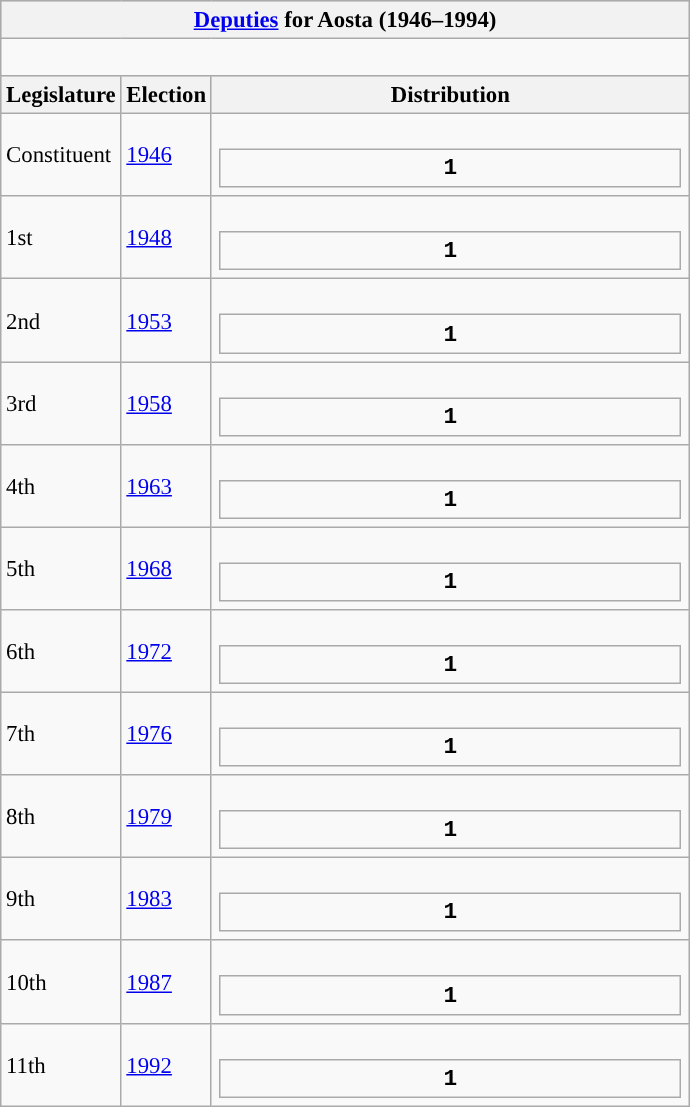<table class="wikitable" style="font-size:95%;">
<tr bgcolor="#CCCCCC">
<th colspan="3"><a href='#'>Deputies</a> for Aosta (1946–1994)</th>
</tr>
<tr>
<td colspan="3"><br>





</td>
</tr>
<tr bgcolor="#CCCCCC">
<th>Legislature</th>
<th>Election</th>
<th>Distribution</th>
</tr>
<tr>
<td>Constituent</td>
<td><a href='#'>1946</a></td>
<td><br><table style="width:20.5em; font-size:100%; text-align:center; font-family:Courier New;">
<tr style="font-weight:bold">
<td style="background:">1</td>
</tr>
</table>
</td>
</tr>
<tr>
<td>1st</td>
<td><a href='#'>1948</a></td>
<td><br><table style="width:20.5em; font-size:100%; text-align:center; font-family:Courier New;">
<tr style="font-weight:bold">
<td style="background:">1</td>
</tr>
</table>
</td>
</tr>
<tr>
<td>2nd</td>
<td><a href='#'>1953</a></td>
<td><br><table style="width:20.5em; font-size:100%; text-align:center; font-family:Courier New;">
<tr style="font-weight:bold">
<td style="background:">1</td>
</tr>
</table>
</td>
</tr>
<tr>
<td>3rd</td>
<td><a href='#'>1958</a></td>
<td><br><table style="width:20.5em; font-size:100%; text-align:center; font-family:Courier New;">
<tr style="font-weight:bold">
<td style="background:">1</td>
</tr>
</table>
</td>
</tr>
<tr>
<td>4th</td>
<td><a href='#'>1963</a></td>
<td><br><table style="width:20.5em; font-size:100%; text-align:center; font-family:Courier New;">
<tr style="font-weight:bold">
<td style="background:">1</td>
</tr>
</table>
</td>
</tr>
<tr>
<td>5th</td>
<td><a href='#'>1968</a></td>
<td><br><table style="width:20.5em; font-size:100%; text-align:center; font-family:Courier New;">
<tr style="font-weight:bold">
<td style="background:">1</td>
</tr>
</table>
</td>
</tr>
<tr>
<td>6th</td>
<td><a href='#'>1972</a></td>
<td><br><table style="width:20.5em; font-size:100%; text-align:center; font-family:Courier New;">
<tr style="font-weight:bold">
<td style="background:">1</td>
</tr>
</table>
</td>
</tr>
<tr>
<td>7th</td>
<td><a href='#'>1976</a></td>
<td><br><table style="width:20.5em; font-size:100%; text-align:center; font-family:Courier New;">
<tr style="font-weight:bold">
<td style="background:">1</td>
</tr>
</table>
</td>
</tr>
<tr>
<td>8th</td>
<td><a href='#'>1979</a></td>
<td><br><table style="width:20.5em; font-size:100%; text-align:center; font-family:Courier New;">
<tr style="font-weight:bold">
<td style="background:">1</td>
</tr>
</table>
</td>
</tr>
<tr>
<td>9th</td>
<td><a href='#'>1983</a></td>
<td><br><table style="width:20.5em; font-size:100%; text-align:center; font-family:Courier New;">
<tr style="font-weight:bold">
<td style="background:">1</td>
</tr>
</table>
</td>
</tr>
<tr>
<td>10th</td>
<td><a href='#'>1987</a></td>
<td><br><table style="width:20.5em; font-size:100%; text-align:center; font-family:Courier New;">
<tr style="font-weight:bold">
<td style="background:">1</td>
</tr>
</table>
</td>
</tr>
<tr>
<td>11th</td>
<td><a href='#'>1992</a></td>
<td><br><table style="width:20.5em; font-size:100%; text-align:center; font-family:Courier New;">
<tr style="font-weight:bold">
<td style="background:">1</td>
</tr>
</table>
</td>
</tr>
</table>
